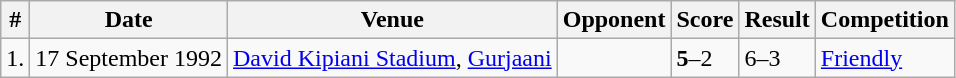<table class="wikitable">
<tr>
<th>#</th>
<th>Date</th>
<th>Venue</th>
<th>Opponent</th>
<th>Score</th>
<th>Result</th>
<th>Competition</th>
</tr>
<tr>
<td>1.</td>
<td>17 September 1992</td>
<td><a href='#'>David Kipiani Stadium</a>, <a href='#'>Gurjaani</a></td>
<td></td>
<td><strong>5</strong>–2</td>
<td>6–3</td>
<td><a href='#'>Friendly</a></td>
</tr>
</table>
